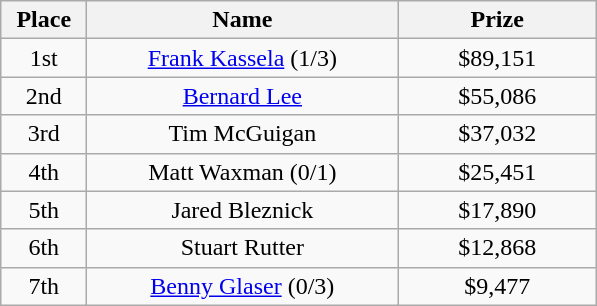<table class="wikitable">
<tr>
<th width="50">Place</th>
<th width="200">Name</th>
<th width="125">Prize</th>
</tr>
<tr>
<td align = "center">1st</td>
<td align = "center"><a href='#'>Frank Kassela</a> (1/3)</td>
<td align = "center">$89,151</td>
</tr>
<tr>
<td align = "center">2nd</td>
<td align = "center"><a href='#'>Bernard Lee</a></td>
<td align = "center">$55,086</td>
</tr>
<tr>
<td align = "center">3rd</td>
<td align = "center">Tim McGuigan</td>
<td align = "center">$37,032</td>
</tr>
<tr>
<td align = "center">4th</td>
<td align = "center">Matt Waxman (0/1)</td>
<td align = "center">$25,451</td>
</tr>
<tr>
<td align = "center">5th</td>
<td align = "center">Jared Bleznick</td>
<td align = "center">$17,890</td>
</tr>
<tr>
<td align = "center">6th</td>
<td align = "center">Stuart Rutter</td>
<td align = "center">$12,868</td>
</tr>
<tr>
<td align = "center">7th</td>
<td align = "center"><a href='#'>Benny Glaser</a> (0/3)</td>
<td align = "center">$9,477</td>
</tr>
</table>
